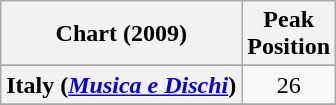<table class="wikitable plainrowheaders sortable" style="text-align:center">
<tr>
<th>Chart (2009)</th>
<th>Peak<br>Position</th>
</tr>
<tr>
</tr>
<tr>
</tr>
<tr>
</tr>
<tr>
</tr>
<tr>
<th scope="row">Italy (<em><a href='#'>Musica e Dischi</a></em>)</th>
<td>26</td>
</tr>
<tr>
</tr>
<tr>
</tr>
<tr>
</tr>
<tr>
</tr>
<tr>
</tr>
</table>
